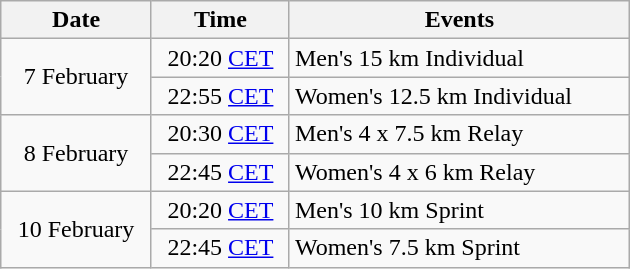<table class="wikitable" style="text-align: center" width="420">
<tr>
<th>Date</th>
<th>Time</th>
<th>Events</th>
</tr>
<tr>
<td rowspan=2>7 February</td>
<td>20:20 <a href='#'>CET</a></td>
<td style="text-align: left">Men's 15 km Individual</td>
</tr>
<tr>
<td>22:55 <a href='#'>CET</a></td>
<td style="text-align: left">Women's 12.5 km Individual</td>
</tr>
<tr>
<td rowspan=2>8 February</td>
<td>20:30 <a href='#'>CET</a></td>
<td style="text-align: left">Men's 4 x 7.5 km Relay</td>
</tr>
<tr>
<td>22:45 <a href='#'>CET</a></td>
<td style="text-align: left">Women's 4 x 6 km Relay</td>
</tr>
<tr>
<td rowspan=2>10 February</td>
<td>20:20 <a href='#'>CET</a></td>
<td style="text-align: left">Men's 10 km Sprint</td>
</tr>
<tr>
<td>22:45 <a href='#'>CET</a></td>
<td style="text-align: left">Women's 7.5 km Sprint</td>
</tr>
</table>
